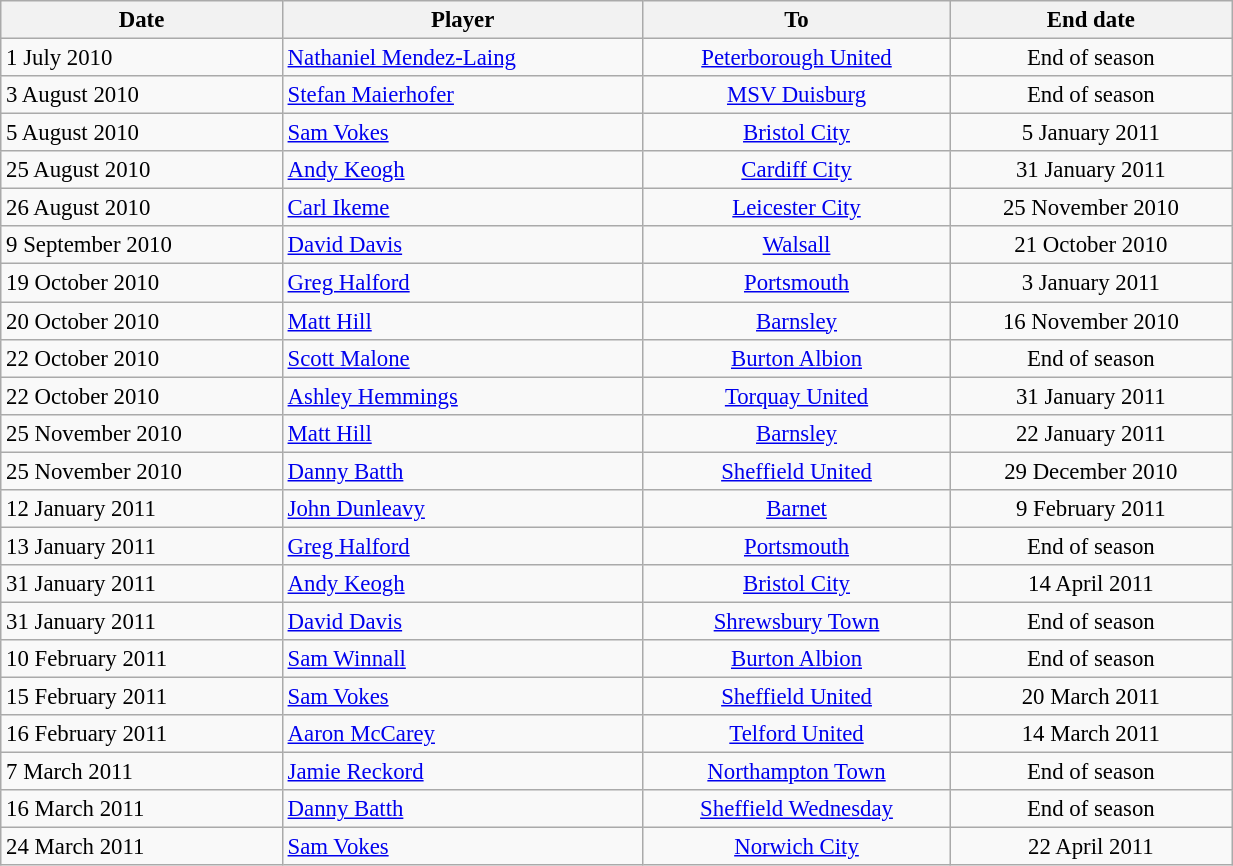<table class="wikitable" style="text-align:center; font-size:95%;width:65%; text-align:left">
<tr>
<th><strong>Date</strong></th>
<th><strong>Player</strong></th>
<th><strong>To</strong></th>
<th><strong>End date</strong></th>
</tr>
<tr>
<td>1 July 2010</td>
<td> <a href='#'>Nathaniel Mendez-Laing</a></td>
<td style="text-align:center;"><a href='#'>Peterborough United</a></td>
<td style="text-align:center;">End of season</td>
</tr>
<tr>
<td>3 August 2010</td>
<td> <a href='#'>Stefan Maierhofer</a></td>
<td style="text-align:center;"> <a href='#'>MSV Duisburg</a></td>
<td style="text-align:center;">End of season</td>
</tr>
<tr>
<td>5 August 2010</td>
<td> <a href='#'>Sam Vokes</a></td>
<td style="text-align:center;"><a href='#'>Bristol City</a></td>
<td style="text-align:center;">5 January 2011</td>
</tr>
<tr>
<td>25 August 2010</td>
<td> <a href='#'>Andy Keogh</a></td>
<td style="text-align:center;"> <a href='#'>Cardiff City</a></td>
<td style="text-align:center;">31 January 2011</td>
</tr>
<tr>
<td>26 August 2010</td>
<td> <a href='#'>Carl Ikeme</a></td>
<td style="text-align:center;"><a href='#'>Leicester City</a></td>
<td style="text-align:center;">25 November 2010</td>
</tr>
<tr>
<td>9 September 2010</td>
<td> <a href='#'>David Davis</a></td>
<td style="text-align:center;"><a href='#'>Walsall</a></td>
<td style="text-align:center;">21 October 2010</td>
</tr>
<tr>
<td>19 October 2010</td>
<td> <a href='#'>Greg Halford</a></td>
<td style="text-align:center;"><a href='#'>Portsmouth</a></td>
<td style="text-align:center;">3 January 2011</td>
</tr>
<tr>
<td>20 October 2010</td>
<td> <a href='#'>Matt Hill</a></td>
<td style="text-align:center;"><a href='#'>Barnsley</a></td>
<td style="text-align:center;">16 November 2010</td>
</tr>
<tr>
<td>22 October 2010</td>
<td> <a href='#'>Scott Malone</a></td>
<td style="text-align:center;"><a href='#'>Burton Albion</a></td>
<td style="text-align:center;">End of season</td>
</tr>
<tr>
<td>22 October 2010</td>
<td> <a href='#'>Ashley Hemmings</a></td>
<td style="text-align:center;"><a href='#'>Torquay United</a></td>
<td style="text-align:center;">31 January 2011</td>
</tr>
<tr>
<td>25 November 2010</td>
<td> <a href='#'>Matt Hill</a></td>
<td style="text-align:center;"><a href='#'>Barnsley</a></td>
<td style="text-align:center;">22 January 2011</td>
</tr>
<tr>
<td>25 November 2010</td>
<td> <a href='#'>Danny Batth</a></td>
<td style="text-align:center;"><a href='#'>Sheffield United</a></td>
<td style="text-align:center;">29 December 2010</td>
</tr>
<tr>
<td>12 January 2011</td>
<td> <a href='#'>John Dunleavy</a></td>
<td style="text-align:center;"><a href='#'>Barnet</a></td>
<td style="text-align:center;">9 February 2011</td>
</tr>
<tr>
<td>13 January 2011</td>
<td> <a href='#'>Greg Halford</a></td>
<td style="text-align:center;"><a href='#'>Portsmouth</a></td>
<td style="text-align:center;">End of season</td>
</tr>
<tr>
<td>31 January 2011</td>
<td> <a href='#'>Andy Keogh</a></td>
<td style="text-align:center;"><a href='#'>Bristol City</a></td>
<td style="text-align:center;">14 April 2011</td>
</tr>
<tr>
<td>31 January 2011</td>
<td> <a href='#'>David Davis</a></td>
<td style="text-align:center;"><a href='#'>Shrewsbury Town</a></td>
<td style="text-align:center;">End of season</td>
</tr>
<tr>
<td>10 February 2011</td>
<td> <a href='#'>Sam Winnall</a></td>
<td style="text-align:center;"><a href='#'>Burton Albion</a></td>
<td style="text-align:center;">End of season</td>
</tr>
<tr>
<td>15 February 2011</td>
<td> <a href='#'>Sam Vokes</a></td>
<td style="text-align:center;"><a href='#'>Sheffield United</a></td>
<td style="text-align:center;">20 March 2011</td>
</tr>
<tr>
<td>16 February 2011</td>
<td> <a href='#'>Aaron McCarey</a></td>
<td style="text-align:center;"><a href='#'>Telford United</a></td>
<td style="text-align:center;">14 March 2011</td>
</tr>
<tr>
<td>7 March 2011</td>
<td> <a href='#'>Jamie Reckord</a></td>
<td style="text-align:center;"><a href='#'>Northampton Town</a></td>
<td style="text-align:center;">End of season</td>
</tr>
<tr>
<td>16 March 2011</td>
<td> <a href='#'>Danny Batth</a></td>
<td style="text-align:center;"><a href='#'>Sheffield Wednesday</a></td>
<td style="text-align:center;">End of season</td>
</tr>
<tr>
<td>24 March 2011</td>
<td> <a href='#'>Sam Vokes</a></td>
<td style="text-align:center;"><a href='#'>Norwich City</a></td>
<td style="text-align:center;">22 April 2011</td>
</tr>
</table>
